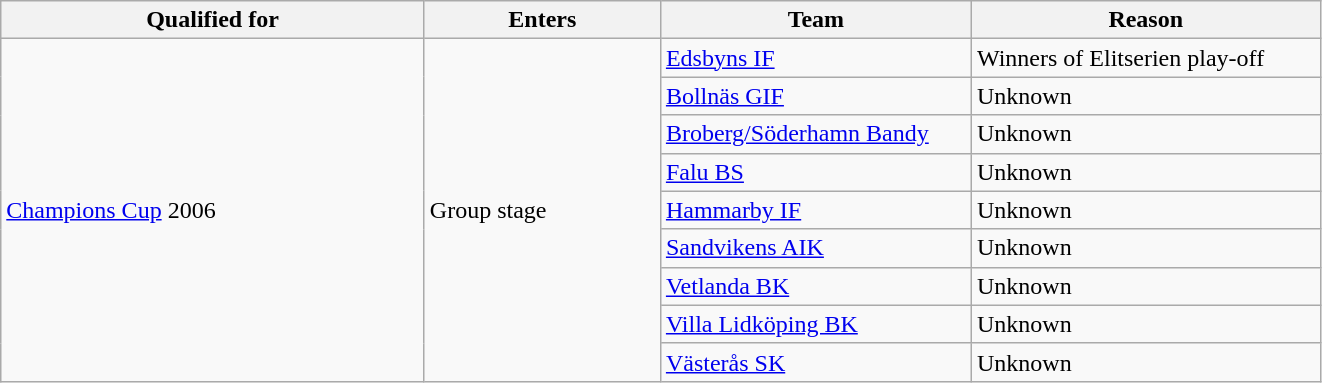<table class="wikitable" style="text-align: left">
<tr>
<th style="width: 275px;">Qualified for</th>
<th style="width: 150px;">Enters</th>
<th style="width: 200px;">Team</th>
<th style="width: 225px;">Reason</th>
</tr>
<tr>
<td rowspan="9"><a href='#'>Champions Cup</a> 2006</td>
<td rowspan="9">Group stage</td>
<td><a href='#'>Edsbyns IF</a></td>
<td>Winners of Elitserien play-off</td>
</tr>
<tr>
<td><a href='#'>Bollnäs GIF</a></td>
<td>Unknown</td>
</tr>
<tr>
<td><a href='#'>Broberg/Söderhamn Bandy</a></td>
<td>Unknown</td>
</tr>
<tr>
<td><a href='#'>Falu BS</a></td>
<td>Unknown</td>
</tr>
<tr>
<td><a href='#'>Hammarby IF</a></td>
<td>Unknown</td>
</tr>
<tr>
<td><a href='#'>Sandvikens AIK</a></td>
<td>Unknown</td>
</tr>
<tr>
<td><a href='#'>Vetlanda BK</a></td>
<td>Unknown</td>
</tr>
<tr>
<td><a href='#'>Villa Lidköping BK</a></td>
<td>Unknown</td>
</tr>
<tr>
<td><a href='#'>Västerås SK</a></td>
<td>Unknown</td>
</tr>
</table>
